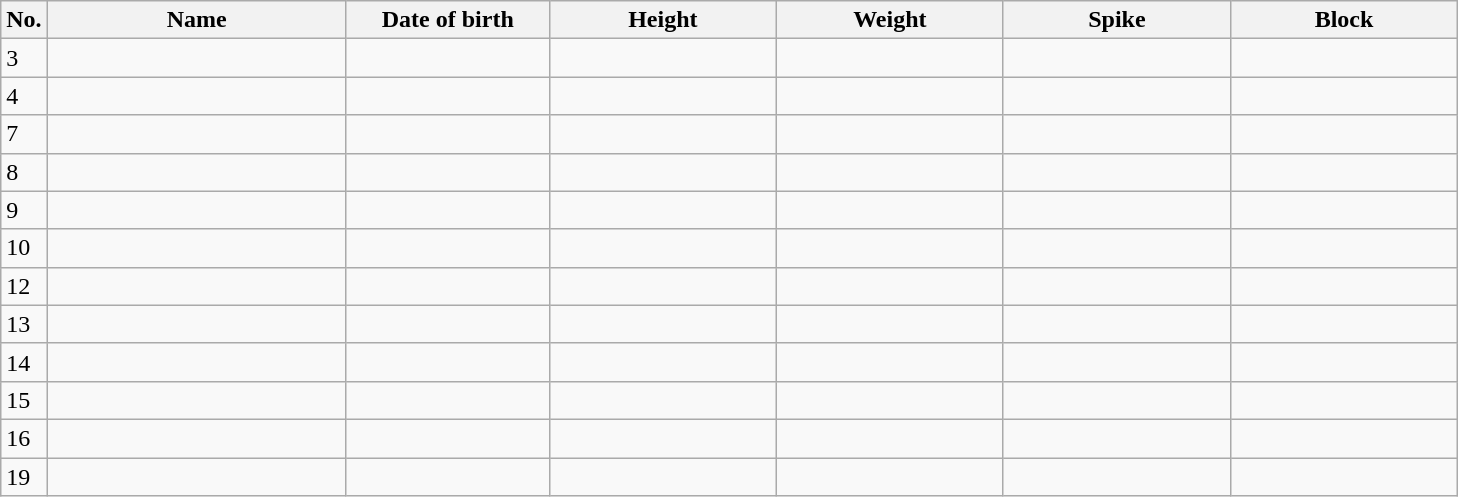<table class=wikitable sortable style=font-size:100%; text-align:center;>
<tr>
<th>No.</th>
<th style=width:12em>Name</th>
<th style=width:8em>Date of birth</th>
<th style=width:9em>Height</th>
<th style=width:9em>Weight</th>
<th style=width:9em>Spike</th>
<th style=width:9em>Block</th>
</tr>
<tr>
<td>3</td>
<td align=left></td>
<td align=right></td>
<td></td>
<td></td>
<td></td>
<td></td>
</tr>
<tr>
<td>4</td>
<td align=left></td>
<td align=right></td>
<td></td>
<td></td>
<td></td>
<td></td>
</tr>
<tr>
<td>7</td>
<td align=left></td>
<td align=right></td>
<td></td>
<td></td>
<td></td>
<td></td>
</tr>
<tr>
<td>8</td>
<td align=left></td>
<td align=right></td>
<td></td>
<td></td>
<td></td>
<td></td>
</tr>
<tr>
<td>9</td>
<td align=left></td>
<td align=right></td>
<td></td>
<td></td>
<td></td>
<td></td>
</tr>
<tr>
<td>10</td>
<td align=left></td>
<td align=right></td>
<td></td>
<td></td>
<td></td>
<td></td>
</tr>
<tr>
<td>12</td>
<td align=left></td>
<td align=right></td>
<td></td>
<td></td>
<td></td>
<td></td>
</tr>
<tr>
<td>13</td>
<td align=left></td>
<td align=right></td>
<td></td>
<td></td>
<td></td>
<td></td>
</tr>
<tr>
<td>14</td>
<td align=left></td>
<td align=right></td>
<td></td>
<td></td>
<td></td>
<td></td>
</tr>
<tr>
<td>15</td>
<td align=left></td>
<td align=right></td>
<td></td>
<td></td>
<td></td>
<td></td>
</tr>
<tr>
<td>16</td>
<td align=left></td>
<td align=right></td>
<td></td>
<td></td>
<td></td>
<td></td>
</tr>
<tr>
<td>19</td>
<td align=left></td>
<td align=right></td>
<td></td>
<td></td>
<td></td>
<td></td>
</tr>
</table>
